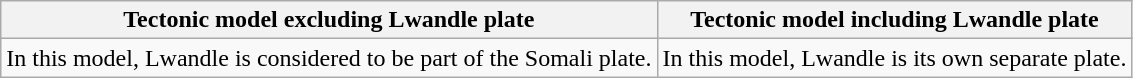<table class="wikitable">
<tr>
<th>Tectonic model excluding Lwandle plate</th>
<th>Tectonic model including Lwandle plate</th>
</tr>
<tr>
<td>In this model, Lwandle is considered to be part of the Somali plate.<br></td>
<td>In this model, Lwandle is its own separate plate.<br></td>
</tr>
</table>
